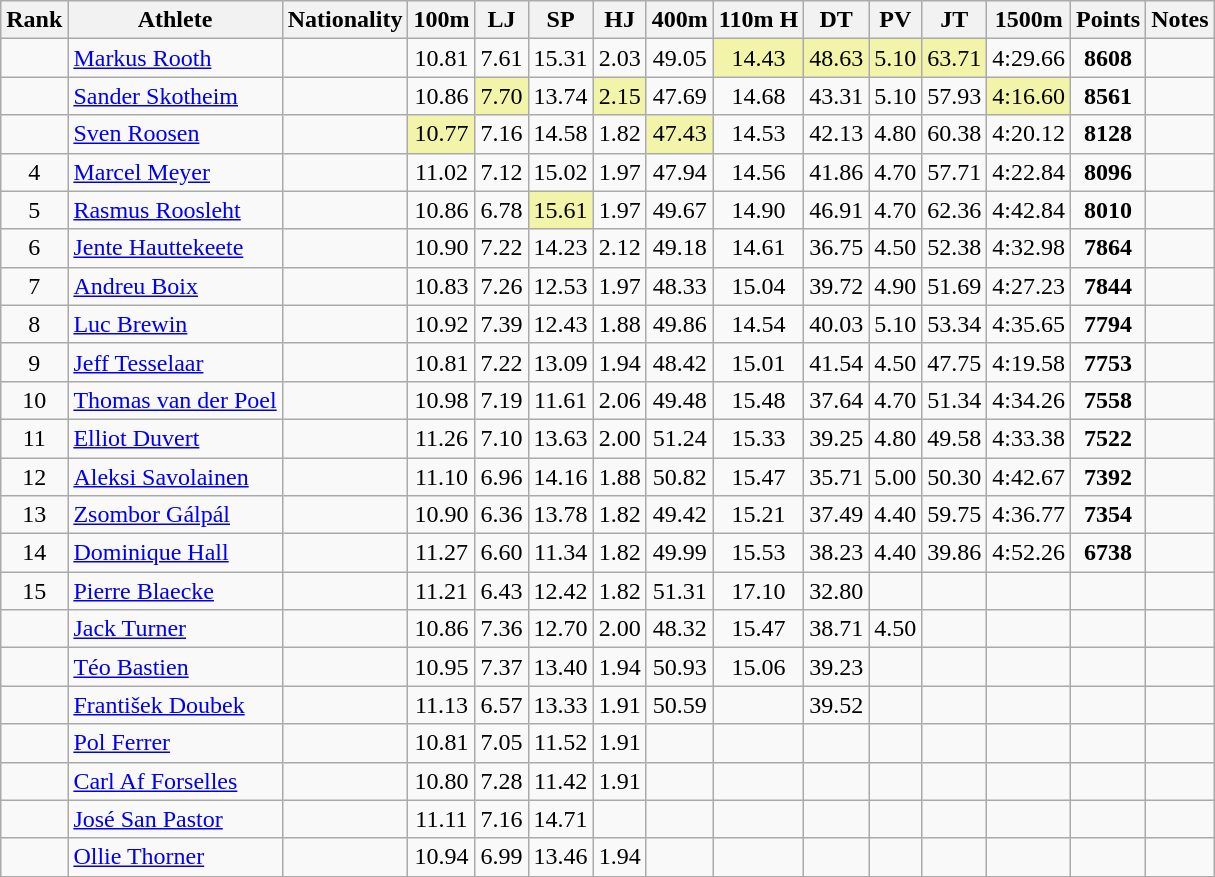<table class="wikitable sortable" style=" text-align:center">
<tr>
<th>Rank</th>
<th>Athlete</th>
<th>Nationality</th>
<th>100m</th>
<th>LJ</th>
<th>SP</th>
<th>HJ</th>
<th>400m</th>
<th>110m H</th>
<th>DT</th>
<th>PV</th>
<th>JT</th>
<th>1500m</th>
<th>Points</th>
<th>Notes</th>
</tr>
<tr>
<td></td>
<td align=left><a href='#'>Markus Rooth</a></td>
<td align=left></td>
<td>10.81</td>
<td>7.61</td>
<td>15.31</td>
<td>2.03</td>
<td>49.05</td>
<td bgcolor=#F2F5A9>14.43</td>
<td bgcolor=#F2F5A9>48.63</td>
<td bgcolor=#F2F5A9>5.10</td>
<td bgcolor=#F2F5A9>63.71</td>
<td>4:29.66</td>
<td><strong>8608</strong></td>
<td></td>
</tr>
<tr>
<td></td>
<td align=left><a href='#'>Sander Skotheim</a></td>
<td align=left></td>
<td>10.86</td>
<td bgcolor=#F2F5A9>7.70</td>
<td>13.74</td>
<td bgcolor=#F2F5A9>2.15</td>
<td>47.69</td>
<td>14.68</td>
<td>43.31</td>
<td>5.10</td>
<td>57.93</td>
<td bgcolor=#F2F5A9>4:16.60</td>
<td><strong>8561</strong></td>
<td></td>
</tr>
<tr>
<td></td>
<td align=left><a href='#'>Sven Roosen</a></td>
<td align=left></td>
<td bgcolor=#F2F5A9>10.77</td>
<td>7.16</td>
<td>14.58</td>
<td>1.82</td>
<td bgcolor=#F2F5A9>47.43</td>
<td>14.53</td>
<td>42.13</td>
<td>4.80</td>
<td>60.38</td>
<td>4:20.12</td>
<td><strong>8128</strong></td>
<td></td>
</tr>
<tr>
<td>4</td>
<td align=left><a href='#'>Marcel Meyer</a></td>
<td align=left></td>
<td>11.02</td>
<td>7.12</td>
<td>15.02</td>
<td>1.97</td>
<td>47.94</td>
<td>14.56</td>
<td>41.86</td>
<td>4.70</td>
<td>57.71</td>
<td>4:22.84</td>
<td><strong>8096</strong></td>
<td></td>
</tr>
<tr>
<td>5</td>
<td align=left><a href='#'>Rasmus Roosleht</a></td>
<td align=left></td>
<td>10.86</td>
<td>6.78</td>
<td bgcolor=#F2F5A9>15.61</td>
<td>1.97</td>
<td>49.67</td>
<td>14.90</td>
<td>46.91</td>
<td>4.70</td>
<td>62.36</td>
<td>4:42.84</td>
<td><strong>8010</strong></td>
<td></td>
</tr>
<tr>
<td>6</td>
<td align=left><a href='#'>Jente Hauttekeete</a></td>
<td align=left></td>
<td>10.90</td>
<td>7.22</td>
<td>14.23</td>
<td>2.12</td>
<td>49.18</td>
<td>14.61</td>
<td>36.75</td>
<td>4.50</td>
<td>52.38</td>
<td>4:32.98</td>
<td><strong>7864</strong></td>
<td></td>
</tr>
<tr>
<td>7</td>
<td align=left><a href='#'>Andreu Boix</a></td>
<td align=left></td>
<td>10.83</td>
<td>7.26</td>
<td>12.53</td>
<td>1.97</td>
<td>48.33</td>
<td>15.04</td>
<td>39.72</td>
<td>4.90</td>
<td>51.69</td>
<td>4:27.23</td>
<td><strong>7844</strong></td>
<td></td>
</tr>
<tr>
<td>8</td>
<td align=left><a href='#'>Luc Brewin</a></td>
<td align=left></td>
<td>10.92</td>
<td>7.39</td>
<td>12.43</td>
<td>1.88</td>
<td>49.86</td>
<td>14.54</td>
<td>40.03</td>
<td>5.10</td>
<td>53.34</td>
<td>4:35.65</td>
<td><strong>7794</strong></td>
<td></td>
</tr>
<tr>
<td>9</td>
<td align=left><a href='#'>Jeff Tesselaar</a></td>
<td align=left></td>
<td>10.81</td>
<td>7.22</td>
<td>13.09</td>
<td>1.94</td>
<td>48.42</td>
<td>15.01</td>
<td>41.54</td>
<td>4.50</td>
<td>47.75</td>
<td>4:19.58</td>
<td><strong>7753</strong></td>
<td></td>
</tr>
<tr>
<td>10</td>
<td align=left><a href='#'>Thomas van der Poel</a></td>
<td align=left></td>
<td>10.98</td>
<td>7.19</td>
<td>11.61</td>
<td>2.06</td>
<td>49.48</td>
<td>15.48</td>
<td>37.64</td>
<td>4.70</td>
<td>51.34</td>
<td>4:34.26</td>
<td><strong>7558</strong></td>
<td></td>
</tr>
<tr>
<td>11</td>
<td align=left><a href='#'>Elliot Duvert</a></td>
<td align=left></td>
<td>11.26</td>
<td>7.10</td>
<td>13.63</td>
<td>2.00</td>
<td>51.24</td>
<td>15.33</td>
<td>39.25</td>
<td>4.80</td>
<td>49.58</td>
<td>4:33.38</td>
<td><strong>7522</strong></td>
<td></td>
</tr>
<tr>
<td>12</td>
<td align=left><a href='#'>Aleksi Savolainen</a></td>
<td align=left></td>
<td>11.10</td>
<td>6.96</td>
<td>14.16</td>
<td>1.88</td>
<td>50.82</td>
<td>15.47</td>
<td>35.71</td>
<td>5.00</td>
<td>50.30</td>
<td>4:42.67</td>
<td><strong>7392</strong></td>
<td></td>
</tr>
<tr>
<td>13</td>
<td align=left><a href='#'>Zsombor Gálpál</a></td>
<td align=left></td>
<td>10.90</td>
<td>6.36</td>
<td>13.78</td>
<td>1.82</td>
<td>49.42</td>
<td>15.21</td>
<td>37.49</td>
<td>4.40</td>
<td>59.75</td>
<td>4:36.77</td>
<td><strong>7354</strong></td>
<td></td>
</tr>
<tr>
<td>14</td>
<td align=left><a href='#'>Dominique Hall</a></td>
<td align=left></td>
<td>11.27</td>
<td>6.60</td>
<td>11.34</td>
<td>1.82</td>
<td>49.99</td>
<td>15.53</td>
<td>38.23</td>
<td>4.40</td>
<td>39.86</td>
<td>4:52.26</td>
<td><strong>6738</strong></td>
<td></td>
</tr>
<tr>
<td>15</td>
<td align=left><a href='#'>Pierre Blaecke</a></td>
<td align=left></td>
<td>11.21</td>
<td>6.43</td>
<td>12.42</td>
<td>1.82</td>
<td>51.31</td>
<td>17.10</td>
<td>32.80</td>
<td></td>
<td></td>
<td></td>
<td><strong></strong></td>
<td></td>
</tr>
<tr>
<td></td>
<td align=left><a href='#'>Jack Turner</a></td>
<td align=left></td>
<td>10.86</td>
<td>7.36</td>
<td>12.70</td>
<td>2.00</td>
<td>48.32</td>
<td>15.47</td>
<td>38.71</td>
<td>4.50</td>
<td></td>
<td></td>
<td><strong></strong></td>
<td></td>
</tr>
<tr>
<td></td>
<td align=left><a href='#'>Téo Bastien</a></td>
<td align=left></td>
<td>10.95</td>
<td>7.37</td>
<td>13.40</td>
<td>1.94</td>
<td>50.93</td>
<td>15.06</td>
<td>39.23</td>
<td></td>
<td></td>
<td></td>
<td><strong></strong></td>
<td></td>
</tr>
<tr>
<td></td>
<td align=left><a href='#'>František Doubek</a></td>
<td align=left></td>
<td>11.13</td>
<td>6.57</td>
<td>13.33</td>
<td>1.91</td>
<td>50.59</td>
<td></td>
<td>39.52</td>
<td></td>
<td></td>
<td></td>
<td><strong></strong></td>
<td></td>
</tr>
<tr>
<td></td>
<td align=left><a href='#'>Pol Ferrer</a></td>
<td align=left></td>
<td>10.81</td>
<td>7.05</td>
<td>11.52</td>
<td>1.91</td>
<td></td>
<td></td>
<td></td>
<td></td>
<td></td>
<td></td>
<td><strong></strong></td>
<td></td>
</tr>
<tr>
<td></td>
<td align=left><a href='#'>Carl Af Forselles</a></td>
<td align=left></td>
<td>10.80</td>
<td>7.28</td>
<td>11.42</td>
<td>1.91</td>
<td></td>
<td></td>
<td></td>
<td></td>
<td></td>
<td></td>
<td><strong></strong></td>
<td></td>
</tr>
<tr>
<td></td>
<td align=left><a href='#'>José San Pastor</a></td>
<td align=left></td>
<td>11.11</td>
<td>7.16</td>
<td>14.71</td>
<td></td>
<td></td>
<td></td>
<td></td>
<td></td>
<td></td>
<td></td>
<td><strong></strong></td>
<td></td>
</tr>
<tr>
<td></td>
<td align=left><a href='#'>Ollie Thorner</a></td>
<td align=left></td>
<td>10.94</td>
<td>6.99</td>
<td>13.46</td>
<td>1.94</td>
<td></td>
<td></td>
<td></td>
<td></td>
<td></td>
<td></td>
<td><strong></strong></td>
<td></td>
</tr>
</table>
